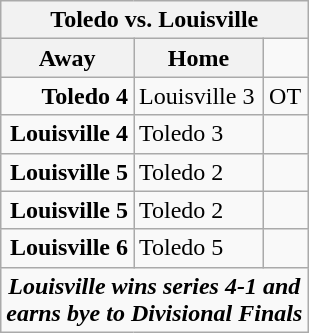<table class="wikitable">
<tr>
<th bgcolor="#DDDDDD" colspan="4">Toledo vs. Louisville</th>
</tr>
<tr>
<th>Away</th>
<th>Home</th>
</tr>
<tr>
<td align="right"><strong>Toledo 4</strong></td>
<td>Louisville 3</td>
<td>OT</td>
</tr>
<tr>
<td align="right"><strong>Louisville 4</strong></td>
<td>Toledo 3</td>
<td></td>
</tr>
<tr>
<td align="right"><strong>Louisville 5</strong></td>
<td>Toledo 2</td>
<td></td>
</tr>
<tr>
<td align="right"><strong>Louisville 5</strong></td>
<td>Toledo 2</td>
<td></td>
</tr>
<tr>
<td align="right"><strong>Louisville 6</strong></td>
<td>Toledo 5</td>
<td></td>
</tr>
<tr align="center">
<td colspan="4"><strong><em>Louisville wins series 4-1 and <br> earns bye to Divisional Finals</em></strong></td>
</tr>
</table>
